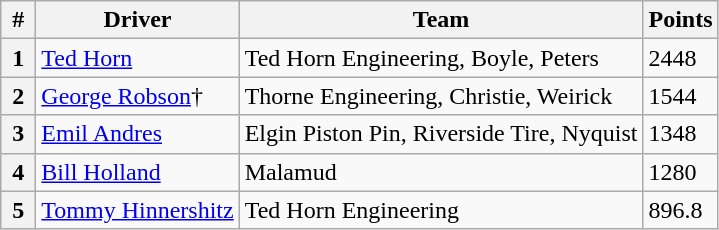<table class="wikitable">
<tr>
<th> # </th>
<th>Driver</th>
<th>Team</th>
<th>Points</th>
</tr>
<tr>
<th>1</th>
<td><a href='#'>Ted Horn</a></td>
<td>Ted Horn Engineering, Boyle, Peters</td>
<td>2448</td>
</tr>
<tr>
<th>2</th>
<td><a href='#'>George Robson</a>†</td>
<td>Thorne Engineering, Christie, Weirick</td>
<td>1544</td>
</tr>
<tr>
<th>3</th>
<td><a href='#'>Emil Andres</a></td>
<td>Elgin Piston Pin, Riverside Tire, Nyquist</td>
<td>1348</td>
</tr>
<tr>
<th>4</th>
<td><a href='#'>Bill Holland</a></td>
<td>Malamud</td>
<td>1280</td>
</tr>
<tr>
<th>5</th>
<td><a href='#'>Tommy Hinnershitz</a></td>
<td>Ted Horn Engineering</td>
<td>896.8</td>
</tr>
</table>
